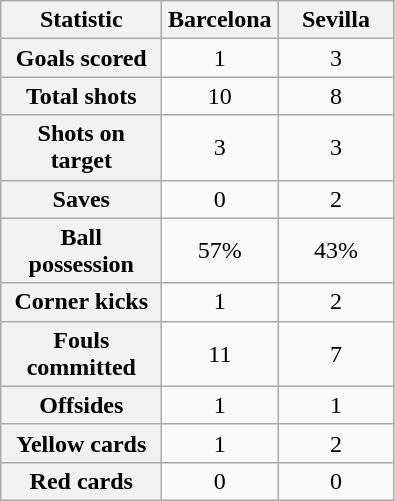<table class="wikitable plainrowheaders" style="text-align:center">
<tr>
<th scope="col" style="width:100px">Statistic</th>
<th scope="col" style="width:70px">Barcelona</th>
<th scope="col" style="width:70px">Sevilla</th>
</tr>
<tr>
<th scope=row>Goals scored</th>
<td>1</td>
<td>3</td>
</tr>
<tr>
<th scope=row>Total shots</th>
<td>10</td>
<td>8</td>
</tr>
<tr>
<th scope=row>Shots on target</th>
<td>3</td>
<td>3</td>
</tr>
<tr>
<th scope=row>Saves</th>
<td>0</td>
<td>2</td>
</tr>
<tr>
<th scope=row>Ball possession</th>
<td>57%</td>
<td>43%</td>
</tr>
<tr>
<th scope=row>Corner kicks</th>
<td>1</td>
<td>2</td>
</tr>
<tr>
<th scope=row>Fouls committed</th>
<td>11</td>
<td>7</td>
</tr>
<tr>
<th scope=row>Offsides</th>
<td>1</td>
<td>1</td>
</tr>
<tr>
<th scope=row>Yellow cards</th>
<td>1</td>
<td>2</td>
</tr>
<tr>
<th scope=row>Red cards</th>
<td>0</td>
<td>0</td>
</tr>
</table>
